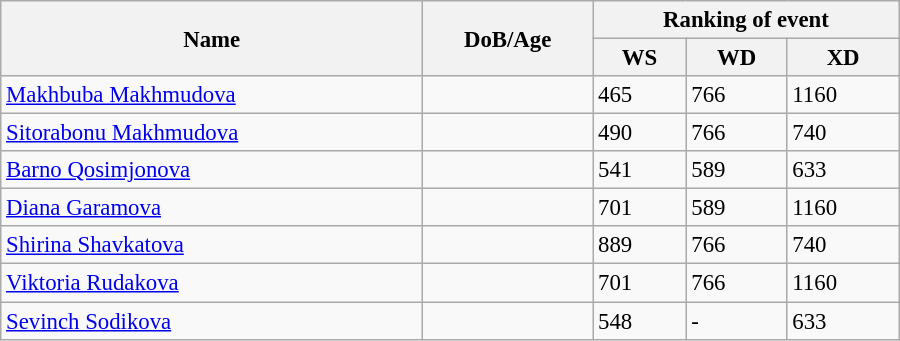<table class="wikitable" style="width:600px; font-size:95%;">
<tr>
<th rowspan="2" align="left">Name</th>
<th rowspan="2" align="left">DoB/Age</th>
<th colspan="3" align="center">Ranking of event</th>
</tr>
<tr>
<th align="center">WS</th>
<th>WD</th>
<th align="center">XD</th>
</tr>
<tr>
<td><a href='#'>Makhbuba Makhmudova</a></td>
<td></td>
<td>465</td>
<td>766</td>
<td>1160</td>
</tr>
<tr>
<td><a href='#'>Sitorabonu Makhmudova</a></td>
<td></td>
<td>490</td>
<td>766</td>
<td>740</td>
</tr>
<tr>
<td><a href='#'>Barno Qosimjonova</a></td>
<td></td>
<td>541</td>
<td>589</td>
<td>633</td>
</tr>
<tr>
<td><a href='#'>Diana Garamova</a></td>
<td></td>
<td>701</td>
<td>589</td>
<td>1160</td>
</tr>
<tr>
<td><a href='#'>Shirina Shavkatova</a></td>
<td></td>
<td>889</td>
<td>766</td>
<td>740</td>
</tr>
<tr>
<td><a href='#'>Viktoria Rudakova</a></td>
<td></td>
<td>701</td>
<td>766</td>
<td>1160</td>
</tr>
<tr>
<td><a href='#'>Sevinch Sodikova</a></td>
<td></td>
<td>548</td>
<td>-</td>
<td>633</td>
</tr>
</table>
